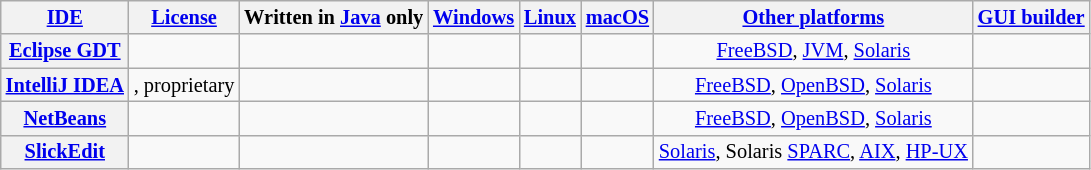<table class="wikitable sortable sort-under" style="font-size: 85%; text-align: center; width: auto;">
<tr>
<th><a href='#'>IDE</a></th>
<th><a href='#'>License</a></th>
<th>Written in <a href='#'>Java</a> only</th>
<th><a href='#'>Windows</a></th>
<th><a href='#'>Linux</a></th>
<th><a href='#'>macOS</a></th>
<th><a href='#'>Other platforms</a></th>
<th><a href='#'>GUI builder</a></th>
</tr>
<tr>
<th><a href='#'>Eclipse GDT</a></th>
<td></td>
<td></td>
<td></td>
<td></td>
<td></td>
<td><a href='#'>FreeBSD</a>, <a href='#'>JVM</a>, <a href='#'>Solaris</a></td>
<td></td>
</tr>
<tr>
<th><a href='#'>IntelliJ IDEA</a></th>
<td>, proprietary</td>
<td></td>
<td></td>
<td></td>
<td></td>
<td><a href='#'>FreeBSD</a>, <a href='#'>OpenBSD</a>, <a href='#'>Solaris</a></td>
<td></td>
</tr>
<tr>
<th><a href='#'>NetBeans</a></th>
<td></td>
<td></td>
<td></td>
<td></td>
<td></td>
<td><a href='#'>FreeBSD</a>, <a href='#'>OpenBSD</a>, <a href='#'>Solaris</a></td>
<td></td>
</tr>
<tr>
<th><a href='#'>SlickEdit</a></th>
<td></td>
<td></td>
<td></td>
<td></td>
<td></td>
<td><a href='#'>Solaris</a>, Solaris <a href='#'>SPARC</a>, <a href='#'>AIX</a>, <a href='#'>HP-UX</a></td>
<td></td>
</tr>
</table>
